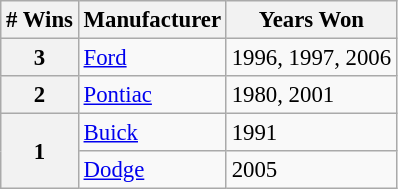<table class="wikitable" style="font-size: 95%;">
<tr>
<th># Wins</th>
<th>Manufacturer</th>
<th>Years Won</th>
</tr>
<tr>
<th>3</th>
<td><a href='#'>Ford</a></td>
<td>1996, 1997, 2006</td>
</tr>
<tr>
<th>2</th>
<td><a href='#'>Pontiac</a></td>
<td>1980, 2001</td>
</tr>
<tr>
<th rowspan=2>1</th>
<td><a href='#'>Buick</a></td>
<td>1991</td>
</tr>
<tr>
<td><a href='#'>Dodge</a></td>
<td>2005</td>
</tr>
</table>
